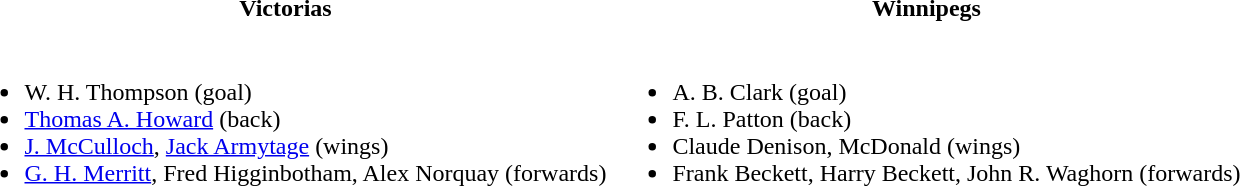<table>
<tr>
<th>Victorias</th>
<th>Winnipegs</th>
</tr>
<tr>
<td><br><ul><li>W. H. Thompson (goal)</li><li><a href='#'>Thomas A. Howard</a> (back)</li><li><a href='#'>J. McCulloch</a>, <a href='#'>Jack Armytage</a> (wings)</li><li><a href='#'>G. H. Merritt</a>, Fred Higginbotham, Alex Norquay (forwards)</li></ul></td>
<td><br><ul><li>A. B. Clark (goal)</li><li>F. L. Patton (back)</li><li>Claude Denison, McDonald (wings)</li><li>Frank Beckett, Harry Beckett, John R. Waghorn (forwards)</li></ul></td>
</tr>
</table>
